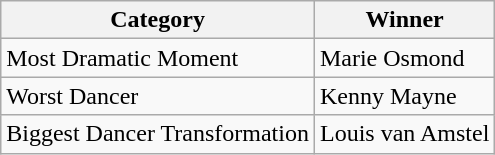<table class="wikitable">
<tr>
<th>Category</th>
<th>Winner</th>
</tr>
<tr>
<td>Most Dramatic Moment</td>
<td>Marie Osmond</td>
</tr>
<tr>
<td>Worst Dancer</td>
<td>Kenny Mayne</td>
</tr>
<tr>
<td>Biggest Dancer Transformation</td>
<td>Louis van Amstel</td>
</tr>
</table>
